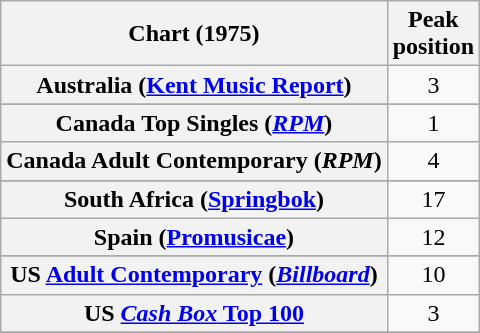<table class="wikitable sortable plainrowheaders" style="text-align:center">
<tr>
<th scope=col>Chart (1975)</th>
<th scope=col>Peak<br>position</th>
</tr>
<tr>
<th scope=row>Australia (<a href='#'>Kent Music Report</a>)</th>
<td>3</td>
</tr>
<tr>
</tr>
<tr>
</tr>
<tr>
<th scope=row>Canada Top Singles (<em><a href='#'>RPM</a></em>)</th>
<td>1</td>
</tr>
<tr>
<th scope=row>Canada Adult Contemporary (<em>RPM</em>)</th>
<td>4</td>
</tr>
<tr>
</tr>
<tr>
</tr>
<tr>
</tr>
<tr>
</tr>
<tr>
</tr>
<tr>
<th scope=row>South Africa (<a href='#'>Springbok</a>)</th>
<td>17</td>
</tr>
<tr>
<th scope=row>Spain (<a href='#'>Promusicae</a>)</th>
<td>12</td>
</tr>
<tr>
</tr>
<tr>
</tr>
<tr>
</tr>
<tr>
<th scope=row>US <a href='#'>Adult Contemporary</a> (<em><a href='#'>Billboard</a></em>)</th>
<td>10</td>
</tr>
<tr>
<th scope=row>US <a href='#'><em>Cash Box</em> Top 100</a></th>
<td>3</td>
</tr>
<tr>
</tr>
</table>
